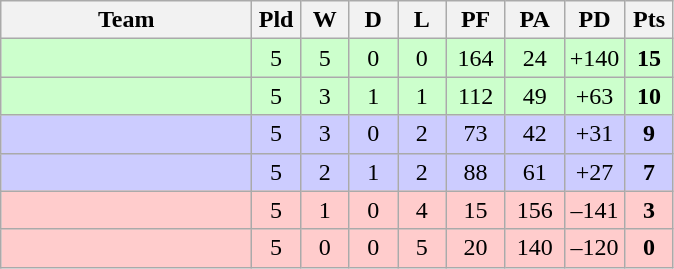<table class="wikitable" style="text-align:center;">
<tr>
<th width=160>Team</th>
<th width=25 abbr="Played">Pld</th>
<th width=25 abbr="Won">W</th>
<th width=25 abbr="Drawn">D</th>
<th width=25 abbr="Lost">L</th>
<th width=32 abbr="Points for">PF</th>
<th width=32 abbr="Points against">PA</th>
<th width=32 abbr="Points difference">PD</th>
<th width=25 abbr="Points">Pts</th>
</tr>
<tr bgcolor=ccffcc>
<td align=left></td>
<td>5</td>
<td>5</td>
<td>0</td>
<td>0</td>
<td>164</td>
<td>24</td>
<td>+140</td>
<td><strong>15</strong></td>
</tr>
<tr bgcolor=ccffcc>
<td align=left></td>
<td>5</td>
<td>3</td>
<td>1</td>
<td>1</td>
<td>112</td>
<td>49</td>
<td>+63</td>
<td><strong>10</strong></td>
</tr>
<tr bgcolor=ccccff>
<td align=left></td>
<td>5</td>
<td>3</td>
<td>0</td>
<td>2</td>
<td>73</td>
<td>42</td>
<td>+31</td>
<td><strong>9</strong></td>
</tr>
<tr bgcolor=ccccff>
<td align=left></td>
<td>5</td>
<td>2</td>
<td>1</td>
<td>2</td>
<td>88</td>
<td>61</td>
<td>+27</td>
<td><strong>7</strong></td>
</tr>
<tr bgcolor=ffcccc>
<td align=left></td>
<td>5</td>
<td>1</td>
<td>0</td>
<td>4</td>
<td>15</td>
<td>156</td>
<td>–141</td>
<td><strong>3</strong></td>
</tr>
<tr bgcolor=ffcccc>
<td align=left></td>
<td>5</td>
<td>0</td>
<td>0</td>
<td>5</td>
<td>20</td>
<td>140</td>
<td>–120</td>
<td><strong>0</strong></td>
</tr>
</table>
